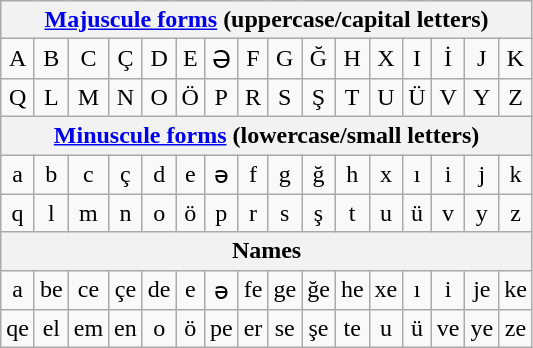<table class="wikitable" style="text-align:center">
<tr>
<th colspan="16"><a href='#'>Majuscule forms</a> (uppercase/capital letters)</th>
</tr>
<tr>
<td>A</td>
<td>B</td>
<td>C</td>
<td>Ç</td>
<td>D</td>
<td>E</td>
<td>Ə</td>
<td>F</td>
<td>G</td>
<td>Ğ</td>
<td>H</td>
<td>X</td>
<td>I</td>
<td>İ</td>
<td>J</td>
<td>K</td>
</tr>
<tr>
<td>Q</td>
<td>L</td>
<td>M</td>
<td>N</td>
<td>O</td>
<td>Ö</td>
<td>P</td>
<td>R</td>
<td>S</td>
<td>Ş</td>
<td>T</td>
<td>U</td>
<td>Ü</td>
<td>V</td>
<td>Y</td>
<td>Z</td>
</tr>
<tr>
<th colspan="16"><a href='#'>Minuscule forms</a> (lowercase/small letters)</th>
</tr>
<tr>
<td>a</td>
<td>b</td>
<td>c</td>
<td>ç</td>
<td>d</td>
<td>e</td>
<td>ə</td>
<td>f</td>
<td>g</td>
<td>ğ</td>
<td>h</td>
<td>x</td>
<td>ı</td>
<td>i</td>
<td>j</td>
<td>k</td>
</tr>
<tr>
<td>q</td>
<td>l</td>
<td>m</td>
<td>n</td>
<td>o</td>
<td>ö</td>
<td>p</td>
<td>r</td>
<td>s</td>
<td>ş</td>
<td>t</td>
<td>u</td>
<td>ü</td>
<td>v</td>
<td>y</td>
<td>z</td>
</tr>
<tr>
<th colspan="16">Names</th>
</tr>
<tr>
<td>a</td>
<td>be</td>
<td>ce</td>
<td>çe</td>
<td>de</td>
<td>e</td>
<td>ə</td>
<td>fe</td>
<td>ge</td>
<td>ğe</td>
<td>he</td>
<td>xe</td>
<td>ı</td>
<td>i</td>
<td>je</td>
<td>ke</td>
</tr>
<tr>
<td>qe</td>
<td>el</td>
<td>em</td>
<td>en</td>
<td>o</td>
<td>ö</td>
<td>pe</td>
<td>er</td>
<td>se</td>
<td>şe</td>
<td>te</td>
<td>u</td>
<td>ü</td>
<td>ve</td>
<td>ye</td>
<td>ze</td>
</tr>
</table>
